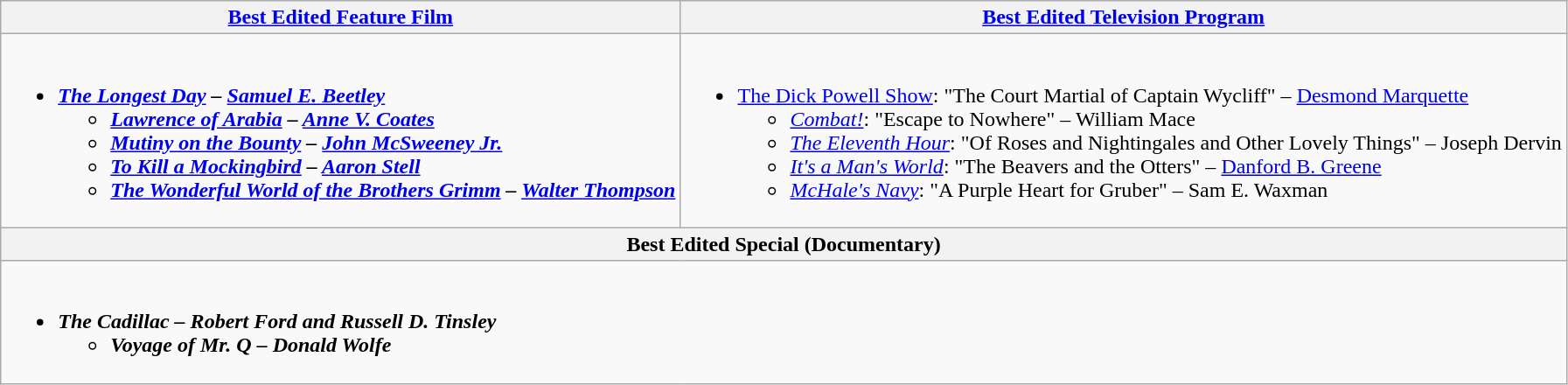<table class=wikitable style="width=100%">
<tr>
<th style="width=50%"><a href='#'>Best Edited Feature Film</a></th>
<th style="width=50%"><a href='#'>Best Edited Television Program</a></th>
</tr>
<tr>
<td valign="top"><br><ul><li><strong><em><a href='#'>The Longest Day</a><em> – <a href='#'>Samuel E. Beetley</a><strong><ul><li></em><a href='#'>Lawrence of Arabia</a><em> – <a href='#'>Anne V. Coates</a></li><li></em><a href='#'>Mutiny on the Bounty</a><em> – <a href='#'>John McSweeney Jr.</a></li><li></em><a href='#'>To Kill a Mockingbird</a><em> – <a href='#'>Aaron Stell</a></li><li></em><a href='#'>The Wonderful World of the Brothers Grimm</a><em> – <a href='#'>Walter Thompson</a></li></ul></li></ul></td>
<td valign="top"><br><ul><li></em></strong><a href='#'>The Dick Powell Show</a></em>: "The Court Martial of Captain Wycliff" – <a href='#'>Desmond Marquette</a></strong><ul><li><em><a href='#'>Combat!</a></em>: "Escape to Nowhere" – William Mace</li><li><em><a href='#'>The Eleventh Hour</a></em>: "Of Roses and Nightingales and Other Lovely Things" – Joseph Dervin</li><li><em><a href='#'>It's a Man's World</a></em>: "The Beavers and the Otters" – <a href='#'>Danford B. Greene</a></li><li><em><a href='#'>McHale's Navy</a></em>: "A Purple Heart for Gruber" – Sam E. Waxman</li></ul></li></ul></td>
</tr>
<tr>
<th colspan="2" style="width=50%">Best Edited Special (Documentary)</th>
</tr>
<tr>
<td colspan="2" valign="top"><br><ul><li><strong><em>The Cadillac<em> – Robert Ford and Russell D. Tinsley<strong><ul><li></em>Voyage of Mr. Q<em> – Donald Wolfe</li></ul></li></ul></td>
</tr>
</table>
